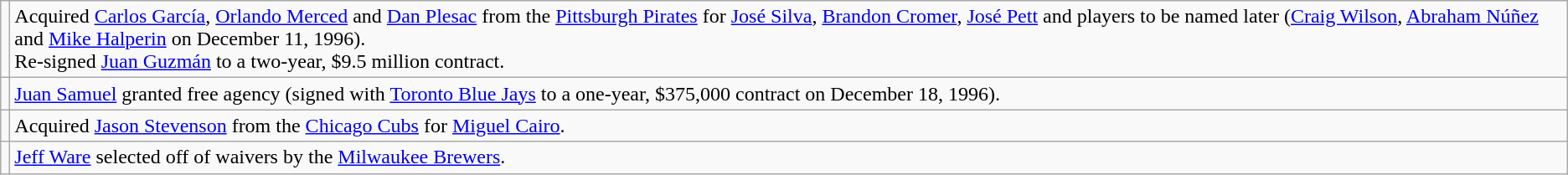<table class="wikitable">
<tr>
<td></td>
<td>Acquired <a href='#'>Carlos García</a>, <a href='#'>Orlando Merced</a> and <a href='#'>Dan Plesac</a> from the <a href='#'>Pittsburgh Pirates</a> for <a href='#'>José Silva</a>, <a href='#'>Brandon Cromer</a>, <a href='#'>José Pett</a> and players to be named later (<a href='#'>Craig Wilson</a>, <a href='#'>Abraham Núñez</a> and <a href='#'>Mike Halperin</a> on December 11, 1996). <br>Re-signed <a href='#'>Juan Guzmán</a> to a two-year, $9.5 million contract.</td>
</tr>
<tr>
<td></td>
<td><a href='#'>Juan Samuel</a> granted free agency (signed with <a href='#'>Toronto Blue Jays</a> to a one-year, $375,000 contract on December 18, 1996).</td>
</tr>
<tr>
<td></td>
<td>Acquired <a href='#'>Jason Stevenson</a> from the <a href='#'>Chicago Cubs</a> for <a href='#'>Miguel Cairo</a>.</td>
</tr>
<tr>
<td></td>
<td><a href='#'>Jeff Ware</a> selected off of waivers by the <a href='#'>Milwaukee Brewers</a>.</td>
</tr>
</table>
